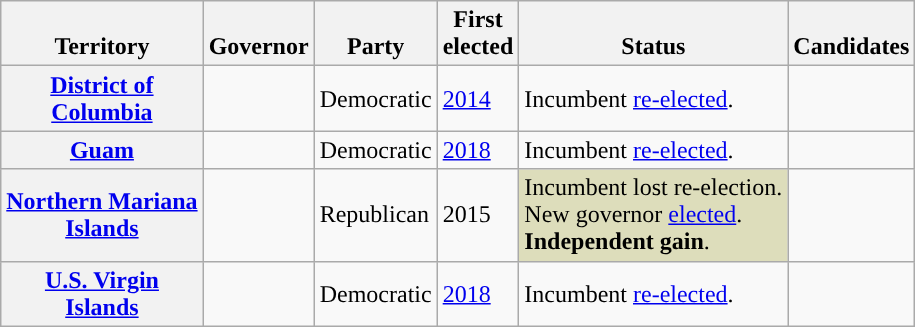<table class="wikitable sortable">
<tr valign=bottom>
<th>Territory</th>
<th>Governor</th>
<th>Party</th>
<th>First<br>elected</th>
<th>Status</th>
<th>Candidates</th>
</tr>
<tr>
<th><a href='#'>District of<br>Columbia</a></th>
<td></td>
<td style="color:black;background-color:">Democratic</td>
<td><a href='#'>2014</a></td>
<td>Incumbent <a href='#'>re-elected</a>.</td>
<td nowrap></td>
</tr>
<tr>
<th><a href='#'>Guam</a></th>
<td></td>
<td style="color:black;background-color:">Democratic</td>
<td><a href='#'>2018</a></td>
<td>Incumbent <a href='#'>re-elected</a>.</td>
<td nowrap></td>
</tr>
<tr>
<th><a href='#'>Northern Mariana<br>Islands</a></th>
<td></td>
<td style="background-color:">Republican</td>
<td>2015</td>
<td style="background-color:#DDDDBB">Incumbent lost re-election.<br>New governor <a href='#'>elected</a>.<br><strong>Independent gain</strong>.</td>
<td nowrap></td>
</tr>
<tr>
<th><a href='#'>U.S. Virgin<br>Islands</a></th>
<td></td>
<td style="color:black;background-color:">Democratic</td>
<td><a href='#'>2018</a></td>
<td>Incumbent <a href='#'>re-elected</a>.</td>
<td nowrap></td>
</tr>
</table>
